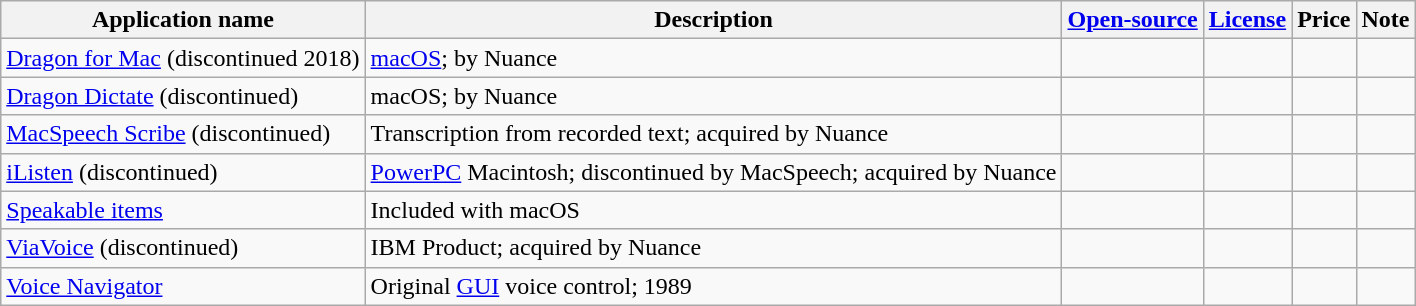<table class="wikitable">
<tr>
<th>Application name</th>
<th>Description</th>
<th><a href='#'>Open-source</a></th>
<th><a href='#'>License</a></th>
<th>Price</th>
<th>Note</th>
</tr>
<tr>
<td><a href='#'>Dragon for Mac</a> (discontinued 2018)</td>
<td><a href='#'>macOS</a>; by Nuance</td>
<td></td>
<td></td>
<td></td>
<td></td>
</tr>
<tr>
<td><a href='#'>Dragon Dictate</a> (discontinued)</td>
<td>macOS; by Nuance</td>
<td></td>
<td></td>
<td></td>
<td></td>
</tr>
<tr>
<td><a href='#'>MacSpeech Scribe</a> (discontinued)</td>
<td>Transcription from recorded text; acquired by Nuance</td>
<td></td>
<td></td>
<td></td>
<td></td>
</tr>
<tr>
<td><a href='#'>iListen</a> (discontinued)</td>
<td><a href='#'>PowerPC</a> Macintosh; discontinued by MacSpeech; acquired by Nuance</td>
<td></td>
<td></td>
<td></td>
<td></td>
</tr>
<tr>
<td><a href='#'>Speakable items</a></td>
<td>Included with macOS</td>
<td></td>
<td></td>
<td></td>
<td></td>
</tr>
<tr>
<td><a href='#'>ViaVoice</a> (discontinued)</td>
<td>IBM Product; acquired by Nuance</td>
<td></td>
<td></td>
<td></td>
<td></td>
</tr>
<tr>
<td><a href='#'>Voice Navigator</a></td>
<td>Original <a href='#'>GUI</a> voice control; 1989</td>
<td></td>
<td></td>
<td></td>
<td></td>
</tr>
</table>
